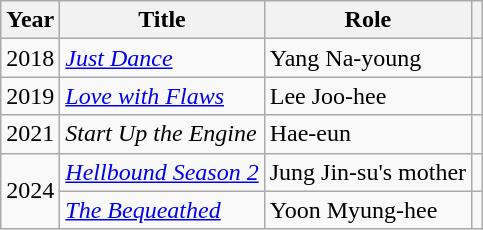<table class="wikitable">
<tr>
<th scope="col">Year</th>
<th scope="col">Title</th>
<th scope="col">Role</th>
<th scope="col"></th>
</tr>
<tr>
<td>2018</td>
<td><em><a href='#'>Just Dance</a></em></td>
<td>Yang Na-young</td>
<td></td>
</tr>
<tr>
<td>2019</td>
<td><em><a href='#'>Love with Flaws</a></em></td>
<td>Lee Joo-hee</td>
<td></td>
</tr>
<tr>
<td>2021</td>
<td><em>Start Up the Engine</em></td>
<td>Hae-eun</td>
<td></td>
</tr>
<tr>
<td rowspan="2">2024</td>
<td><em><a href='#'>Hellbound Season 2</a></em></td>
<td>Jung Jin-su's mother</td>
<td></td>
</tr>
<tr>
<td><em><a href='#'>The Bequeathed</a></em></td>
<td>Yoon Myung-hee</td>
<td></td>
</tr>
</table>
